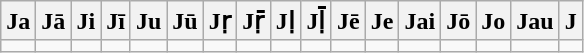<table class=wikitable>
<tr>
<th>Ja</th>
<th>Jā</th>
<th>Ji</th>
<th>Jī</th>
<th>Ju</th>
<th>Jū</th>
<th>Jṛ</th>
<th>Jṝ</th>
<th>Jḷ</th>
<th>Jḹ</th>
<th>Jē</th>
<th>Je</th>
<th>Jai</th>
<th>Jō</th>
<th>Jo</th>
<th>Jau</th>
<th>J</th>
</tr>
<tr>
<td></td>
<td></td>
<td></td>
<td></td>
<td></td>
<td></td>
<td></td>
<td></td>
<td></td>
<td></td>
<td></td>
<td></td>
<td></td>
<td></td>
<td></td>
<td></td>
<td></td>
</tr>
</table>
